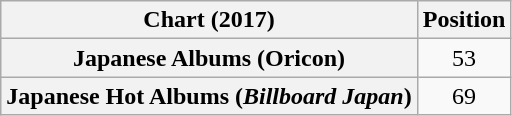<table class="wikitable sortable plainrowheaders" style="text-align:center">
<tr>
<th scope="col">Chart (2017)</th>
<th scope="col">Position</th>
</tr>
<tr>
<th scope="row">Japanese Albums (Oricon)</th>
<td>53</td>
</tr>
<tr>
<th scope="row">Japanese Hot Albums (<em>Billboard Japan</em>)</th>
<td>69</td>
</tr>
</table>
